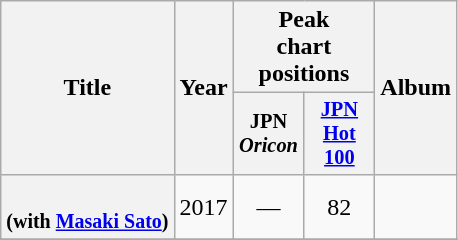<table class="wikitable plainrowheaders" style="text-align:center;">
<tr>
<th scope="col" rowspan="2">Title</th>
<th scope="col" rowspan="2">Year</th>
<th scope="col" colspan="2">Peak <br> chart <br> positions</th>
<th scope="col" rowspan="2">Album</th>
</tr>
<tr>
<th style="width:3em;font-size:85%">JPN <em>Oricon</em><br></th>
<th style="width:3em;font-size:85%"><a href='#'>JPN Hot 100</a><br></th>
</tr>
<tr>
<th scope="row"> <br><small>(with <a href='#'>Masaki Sato</a>)</small></th>
<td>2017</td>
<td>—</td>
<td>82</td>
<td></td>
</tr>
<tr>
</tr>
</table>
